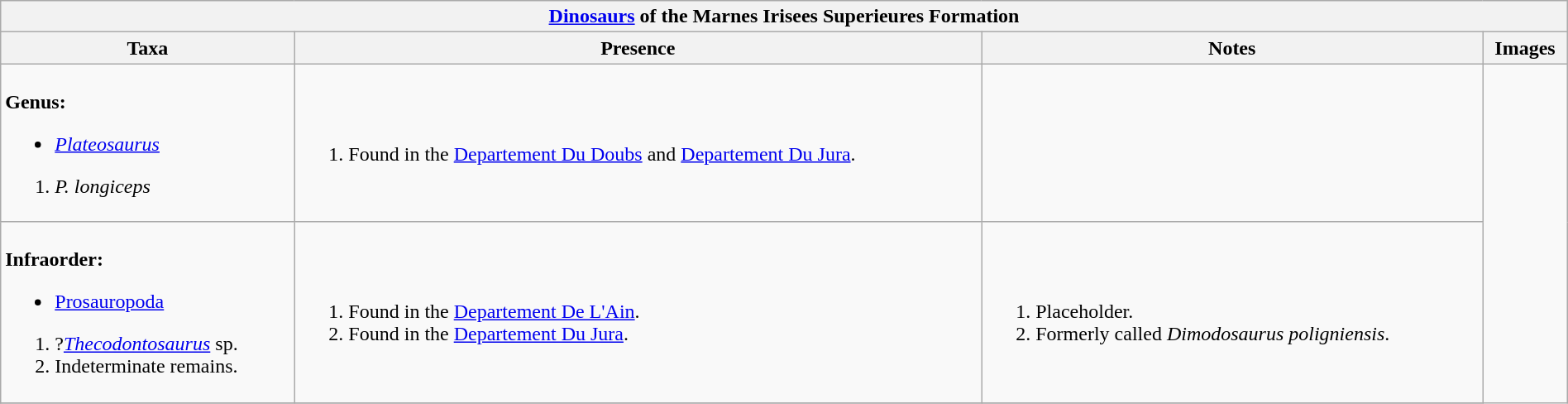<table class="wikitable" align="center" width="100%">
<tr>
<th colspan="5" align="center"><strong><a href='#'>Dinosaurs</a> of the Marnes Irisees Superieures Formation</strong></th>
</tr>
<tr>
<th>Taxa</th>
<th>Presence</th>
<th>Notes</th>
<th>Images</th>
</tr>
<tr>
<td><br><strong>Genus:</strong><ul><li><em><a href='#'>Plateosaurus</a></em></li></ul><ol><li><em>P. longiceps</em></li></ol></td>
<td><br><ol><li>Found in the <a href='#'>Departement Du Doubs</a> and <a href='#'>Departement Du Jura</a>.</li></ol></td>
<td></td>
<td rowspan="99"><br>
</td>
</tr>
<tr>
<td><br><strong>Infraorder:</strong><ul><li><a href='#'>Prosauropoda</a></li></ul><ol><li>?<em><a href='#'>Thecodontosaurus</a></em> sp.</li><li>Indeterminate remains.</li></ol></td>
<td><br><ol><li>Found in the <a href='#'>Departement De L'Ain</a>.</li><li>Found in the <a href='#'>Departement Du Jura</a>.</li></ol></td>
<td><br><ol><li>Placeholder.</li><li>Formerly called <em>Dimodosaurus poligniensis</em>.</li></ol></td>
</tr>
<tr>
</tr>
</table>
